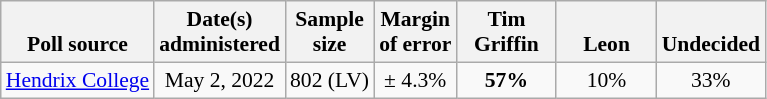<table class="wikitable" style="font-size:90%;text-align:center;">
<tr valign="bottom">
<th>Poll source</th>
<th>Date(s)<br>administered</th>
<th>Sample<br>size</th>
<th>Margin<br>of error</th>
<th style="width:60px;">Tim<br>Griffin</th>
<th style="width:60px;">Leon<br></th>
<th>Undecided</th>
</tr>
<tr>
<td style="text-align:left;"><a href='#'>Hendrix College</a></td>
<td>May 2, 2022</td>
<td>802 (LV)</td>
<td>± 4.3%</td>
<td><strong>57%</strong></td>
<td>10%</td>
<td>33%</td>
</tr>
</table>
